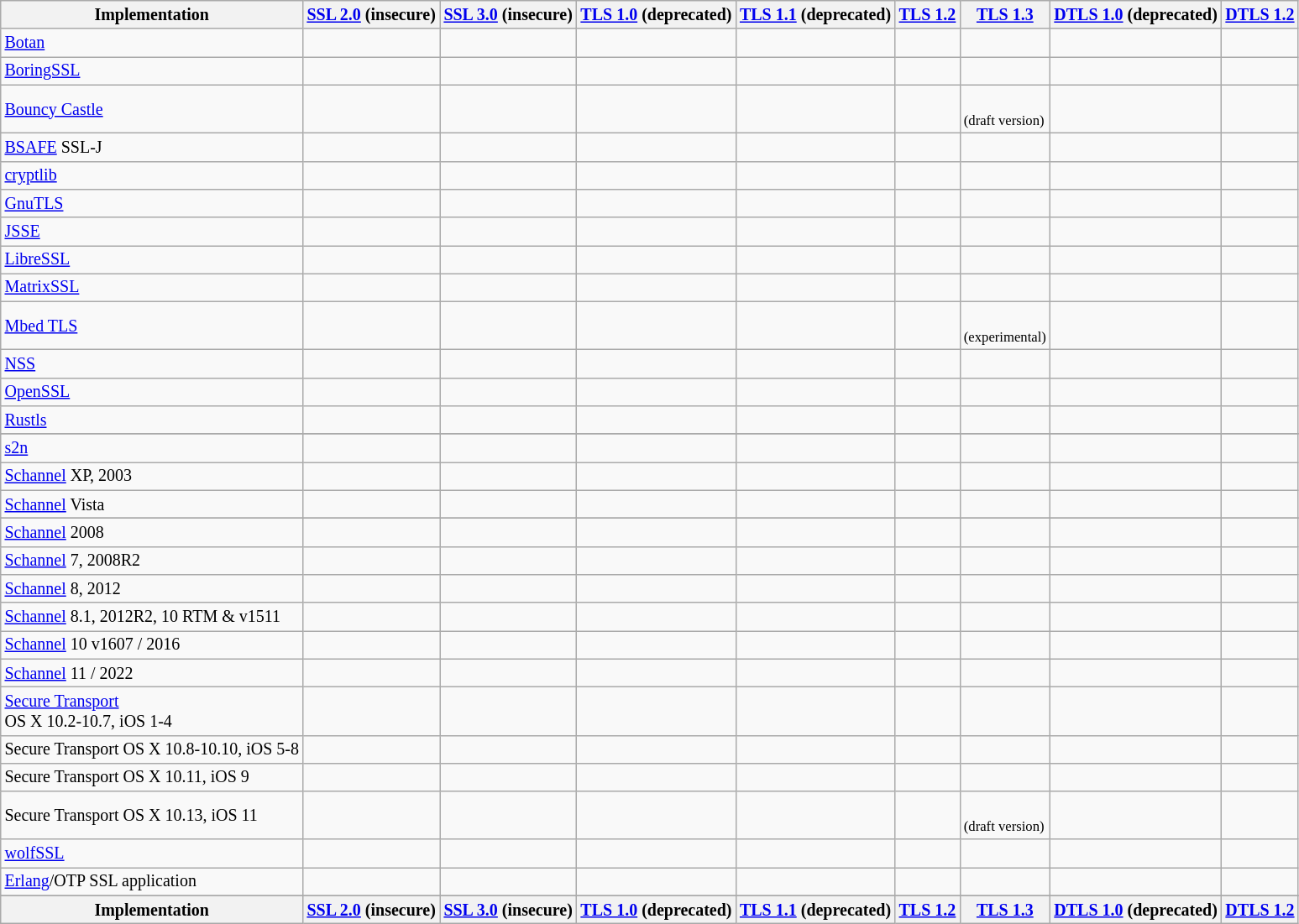<table class="wikitable sortable sort-under mw-collapsible" style="text-align: left; font-size: smaller">
<tr>
<th>Implementation</th>
<th><a href='#'>SSL 2.0</a> (insecure)</th>
<th><a href='#'>SSL 3.0</a> (insecure)</th>
<th><a href='#'>TLS 1.0</a> (deprecated)</th>
<th><a href='#'>TLS 1.1</a> (deprecated)</th>
<th><a href='#'>TLS 1.2</a></th>
<th><a href='#'>TLS 1.3</a></th>
<th><a href='#'>DTLS 1.0</a> (deprecated)</th>
<th><a href='#'>DTLS 1.2</a></th>
</tr>
<tr>
<td><a href='#'>Botan</a></td>
<td></td>
<td></td>
<td></td>
<td></td>
<td></td>
<td></td>
<td></td>
<td></td>
</tr>
<tr>
<td><a href='#'>BoringSSL</a></td>
<td></td>
<td></td>
<td></td>
<td></td>
<td></td>
<td></td>
<td></td>
<td></td>
</tr>
<tr>
<td><a href='#'>Bouncy Castle</a></td>
<td></td>
<td></td>
<td></td>
<td></td>
<td></td>
<td><br><small>(draft version)</small></td>
<td></td>
<td></td>
</tr>
<tr>
<td><a href='#'>BSAFE</a> SSL-J</td>
<td></td>
<td></td>
<td></td>
<td></td>
<td></td>
<td></td>
<td></td>
<td></td>
</tr>
<tr>
<td><a href='#'>cryptlib</a></td>
<td></td>
<td></td>
<td></td>
<td></td>
<td></td>
<td></td>
<td></td>
<td></td>
</tr>
<tr>
<td><a href='#'>GnuTLS</a></td>
<td></td>
<td></td>
<td></td>
<td></td>
<td></td>
<td></td>
<td></td>
<td></td>
</tr>
<tr>
<td><a href='#'>JSSE</a></td>
<td></td>
<td></td>
<td></td>
<td></td>
<td></td>
<td></td>
<td></td>
<td></td>
</tr>
<tr>
<td><a href='#'>LibreSSL</a></td>
<td></td>
<td></td>
<td></td>
<td></td>
<td></td>
<td></td>
<td></td>
<td></td>
</tr>
<tr>
<td><a href='#'>MatrixSSL</a></td>
<td></td>
<td></td>
<td></td>
<td></td>
<td></td>
<td></td>
<td></td>
<td></td>
</tr>
<tr>
<td><a href='#'>Mbed TLS</a></td>
<td></td>
<td></td>
<td></td>
<td></td>
<td></td>
<td><br><small>(experimental)</small></td>
<td></td>
<td></td>
</tr>
<tr>
<td><a href='#'>NSS</a></td>
<td></td>
<td></td>
<td></td>
<td></td>
<td></td>
<td></td>
<td></td>
<td></td>
</tr>
<tr>
<td><a href='#'>OpenSSL</a></td>
<td></td>
<td></td>
<td></td>
<td></td>
<td></td>
<td></td>
<td></td>
<td></td>
</tr>
<tr>
<td><a href='#'>Rustls</a></td>
<td></td>
<td></td>
<td></td>
<td></td>
<td></td>
<td></td>
<td></td>
<td></td>
</tr>
<tr>
</tr>
<tr>
<td><a href='#'>s2n</a></td>
<td></td>
<td></td>
<td></td>
<td></td>
<td></td>
<td></td>
<td></td>
<td></td>
</tr>
<tr>
<td><a href='#'>Schannel</a> XP, 2003</td>
<td></td>
<td></td>
<td></td>
<td></td>
<td></td>
<td></td>
<td></td>
<td></td>
</tr>
<tr>
<td><a href='#'>Schannel</a> Vista</td>
<td></td>
<td></td>
<td></td>
<td></td>
<td></td>
<td></td>
<td></td>
<td></td>
</tr>
<tr>
</tr>
<tr>
<td><a href='#'>Schannel</a> 2008</td>
<td></td>
<td></td>
<td></td>
<td></td>
<td></td>
<td></td>
<td></td>
<td></td>
</tr>
<tr>
<td><a href='#'>Schannel</a> 7, 2008R2</td>
<td></td>
<td></td>
<td></td>
<td></td>
<td></td>
<td></td>
<td></td>
<td></td>
</tr>
<tr>
<td><a href='#'>Schannel</a> 8, 2012</td>
<td></td>
<td></td>
<td></td>
<td></td>
<td></td>
<td></td>
<td></td>
<td></td>
</tr>
<tr>
<td><a href='#'>Schannel</a> 8.1, 2012R2, 10 RTM & v1511</td>
<td></td>
<td></td>
<td></td>
<td></td>
<td></td>
<td></td>
<td></td>
<td></td>
</tr>
<tr>
<td><a href='#'>Schannel</a> 10 v1607 / 2016</td>
<td></td>
<td></td>
<td></td>
<td></td>
<td></td>
<td></td>
<td></td>
<td></td>
</tr>
<tr>
<td><a href='#'>Schannel</a> 11 / 2022</td>
<td></td>
<td></td>
<td></td>
<td></td>
<td></td>
<td></td>
<td></td>
<td></td>
</tr>
<tr>
<td><a href='#'>Secure Transport</a><br>OS X 10.2-10.7, iOS 1-4</td>
<td></td>
<td></td>
<td></td>
<td></td>
<td></td>
<td></td>
<td></td>
<td></td>
</tr>
<tr>
<td>Secure Transport OS X 10.8-10.10, iOS 5-8</td>
<td></td>
<td></td>
<td></td>
<td></td>
<td></td>
<td></td>
<td></td>
<td></td>
</tr>
<tr>
<td>Secure Transport OS X 10.11, iOS 9</td>
<td></td>
<td></td>
<td></td>
<td></td>
<td></td>
<td></td>
<td></td>
<td></td>
</tr>
<tr>
<td>Secure Transport OS X 10.13, iOS 11</td>
<td></td>
<td></td>
<td></td>
<td></td>
<td></td>
<td><br><small>(draft version)</small></td>
<td></td>
<td></td>
</tr>
<tr>
<td><a href='#'>wolfSSL</a></td>
<td></td>
<td></td>
<td></td>
<td></td>
<td></td>
<td></td>
<td></td>
<td></td>
</tr>
<tr>
<td><a href='#'>Erlang</a>/OTP SSL application</td>
<td> </td>
<td> </td>
<td> </td>
<td> </td>
<td></td>
<td> </td>
<td> </td>
<td></td>
</tr>
<tr>
</tr>
<tr class="sortbottom">
<th>Implementation</th>
<th><a href='#'>SSL 2.0</a> (insecure)</th>
<th><a href='#'>SSL 3.0</a> (insecure)</th>
<th><a href='#'>TLS 1.0</a> (deprecated)</th>
<th><a href='#'>TLS 1.1</a> (deprecated)</th>
<th><a href='#'>TLS 1.2</a></th>
<th><a href='#'>TLS 1.3</a></th>
<th><a href='#'>DTLS 1.0</a> (deprecated)</th>
<th><a href='#'>DTLS 1.2</a></th>
</tr>
</table>
